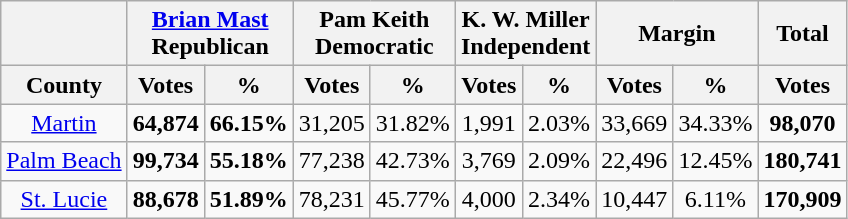<table class="wikitable sortable" style="text-align:center">
<tr>
<th></th>
<th style="text-align:center;" colspan="2"><a href='#'>Brian Mast</a><br>Republican</th>
<th style="text-align:center;" colspan="2">Pam Keith<br>Democratic</th>
<th style="text-align:center;" colspan="2">K. W. Miller<br>Independent</th>
<th style="text-align:center;" colspan="2">Margin</th>
<th style="text-align:center;">Total</th>
</tr>
<tr>
<th align=center>County</th>
<th style="text-align:center;" data-sort-type="number">Votes</th>
<th style="text-align:center;" data-sort-type="number">%</th>
<th style="text-align:center;" data-sort-type="number">Votes</th>
<th style="text-align:center;" data-sort-type="number">%</th>
<th style="text-align:center;" data-sort-type="number">Votes</th>
<th style="text-align:center;" data-sort-type="number">%</th>
<th style="text-align:center;" data-sort-type="number">Votes</th>
<th style="text-align:center;" data-sort-type="number">%</th>
<th style="text-align:center;" data-sort-type="number">Votes</th>
</tr>
<tr>
<td align=center><a href='#'>Martin</a></td>
<td><strong>64,874</strong></td>
<td><strong>66.15%</strong></td>
<td>31,205</td>
<td>31.82%</td>
<td>1,991</td>
<td>2.03%</td>
<td>33,669</td>
<td>34.33%</td>
<td><strong>98,070</strong></td>
</tr>
<tr>
<td align=center><a href='#'>Palm Beach</a></td>
<td><strong>99,734</strong></td>
<td><strong>55.18%</strong></td>
<td>77,238</td>
<td>42.73%</td>
<td>3,769</td>
<td>2.09%</td>
<td>22,496</td>
<td>12.45%</td>
<td><strong>180,741</strong></td>
</tr>
<tr>
<td align=center><a href='#'>St. Lucie</a></td>
<td><strong>88,678</strong></td>
<td><strong>51.89%</strong></td>
<td>78,231</td>
<td>45.77%</td>
<td>4,000</td>
<td>2.34%</td>
<td>10,447</td>
<td>6.11%</td>
<td><strong>170,909</strong></td>
</tr>
</table>
